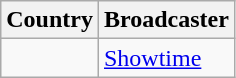<table class="wikitable">
<tr>
<th align=center>Country</th>
<th align=center>Broadcaster</th>
</tr>
<tr>
<td></td>
<td><a href='#'>Showtime</a></td>
</tr>
</table>
